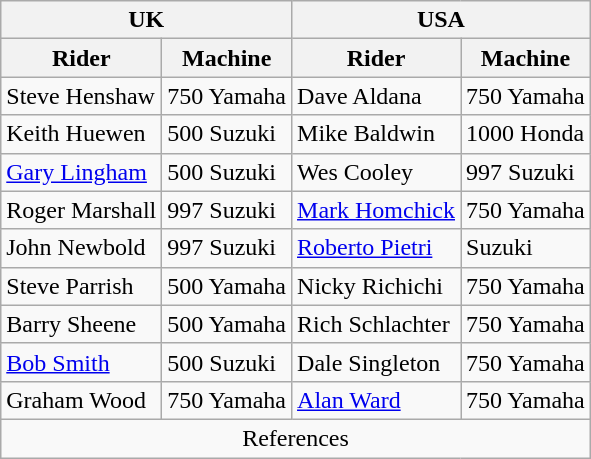<table class="wikitable">
<tr>
<th colspan=2>UK</th>
<th colspan=2>USA</th>
</tr>
<tr>
<th>Rider</th>
<th>Machine</th>
<th>Rider</th>
<th>Machine</th>
</tr>
<tr>
<td>Steve Henshaw</td>
<td>750 Yamaha</td>
<td>Dave Aldana</td>
<td>750 Yamaha</td>
</tr>
<tr>
<td>Keith Huewen</td>
<td>500 Suzuki</td>
<td>Mike Baldwin</td>
<td>1000 Honda</td>
</tr>
<tr>
<td><a href='#'>Gary Lingham</a></td>
<td>500 Suzuki</td>
<td>Wes Cooley</td>
<td>997 Suzuki</td>
</tr>
<tr>
<td>Roger Marshall</td>
<td>997 Suzuki</td>
<td><a href='#'>Mark Homchick</a></td>
<td>750 Yamaha</td>
</tr>
<tr>
<td>John Newbold</td>
<td>997 Suzuki</td>
<td><a href='#'>Roberto Pietri</a> </td>
<td>Suzuki</td>
</tr>
<tr>
<td>Steve Parrish</td>
<td>500 Yamaha</td>
<td>Nicky Richichi</td>
<td>750 Yamaha</td>
</tr>
<tr>
<td>Barry Sheene</td>
<td>500 Yamaha</td>
<td>Rich Schlachter</td>
<td>750 Yamaha</td>
</tr>
<tr>
<td><a href='#'>Bob Smith</a></td>
<td>500 Suzuki</td>
<td>Dale Singleton</td>
<td>750 Yamaha</td>
</tr>
<tr>
<td>Graham Wood</td>
<td>750 Yamaha</td>
<td><a href='#'>Alan Ward</a></td>
<td>750 Yamaha</td>
</tr>
<tr>
<td colspan=4 align="center">References</td>
</tr>
</table>
